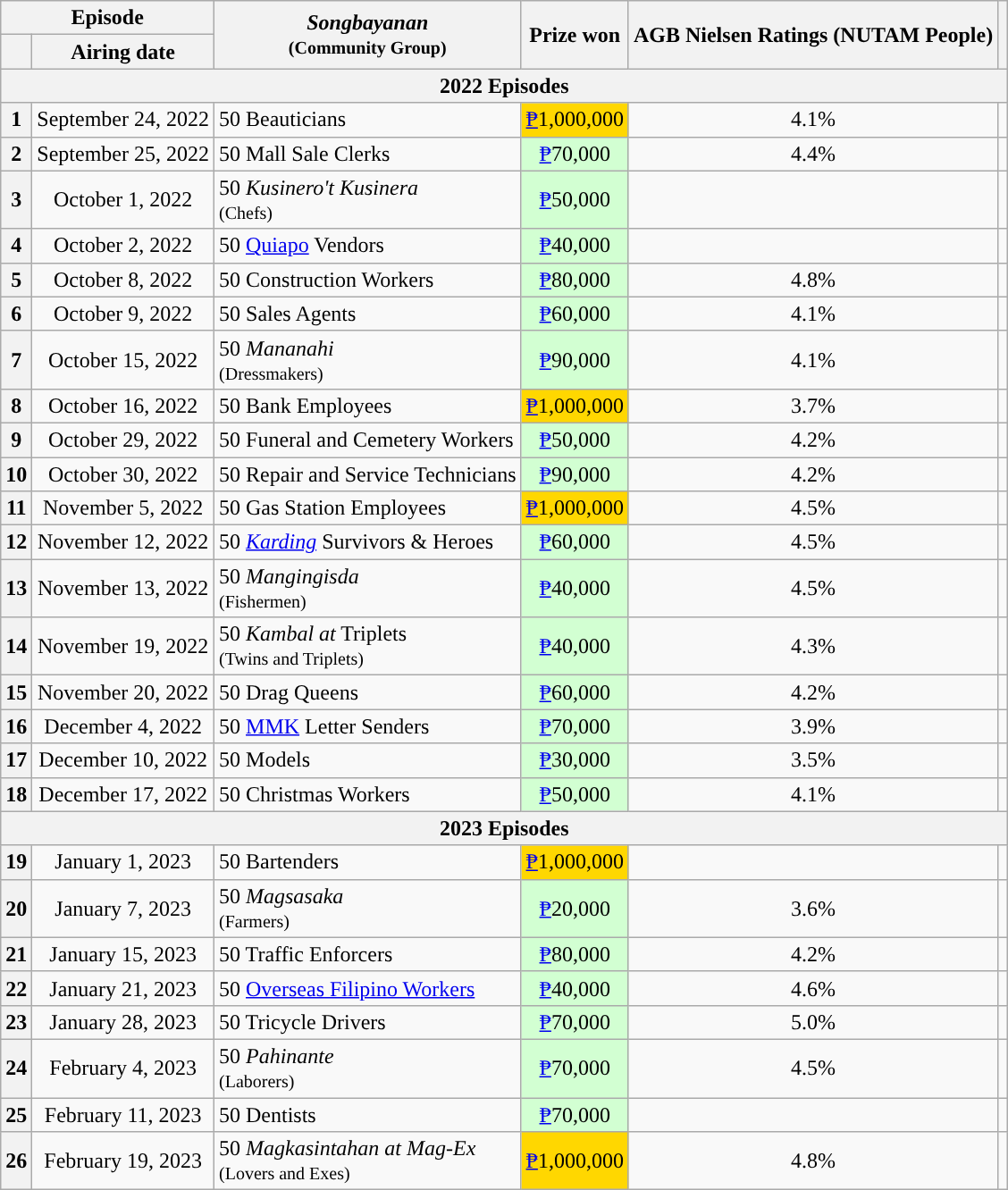<table class="wikitable plainrowheaders">
<tr>
<th colspan="2">Episode</th>
<th rowspan="2"><em>Songbayanan</em><br><small>(Community Group)</small></th>
<th rowspan="2">Prize won</th>
<th rowspan="2">AGB Nielsen Ratings (NUTAM People)</th>
<th rowspan="2"></th>
</tr>
<tr>
<th></th>
<th>Airing date</th>
</tr>
<tr>
<th colspan="6">2022 Episodes</th>
</tr>
<tr>
<th scope="row" style="text-align:center;">1</th>
<td style="text-align:center;">September 24, 2022</td>
<td style="text-align:left;">50 Beauticians</td>
<td style="text-align:center;background-color:gold"><a href='#'>₱</a>1,000,000</td>
<td style="text-align:center">4.1%</td>
<td style="text-align:center;"></td>
</tr>
<tr>
<th scope="row" style="text-align:center;">2</th>
<td style="text-align:center;">September 25, 2022</td>
<td style="text-align:left;">50 Mall Sale Clerks</td>
<td style="text-align:center;background-color:#D2FFD2"><a href='#'>₱</a>70,000</td>
<td style="text-align:center">4.4%</td>
<td style="text-align:center;"></td>
</tr>
<tr>
<th scope="row" style="text-align:center;">3</th>
<td style="text-align:center;">October 1, 2022</td>
<td style="text-align:left;">50 <em>Kusinero't Kusinera</em><br><small>(Chefs)</small></td>
<td style="text-align:center;background-color:#D2FFD2"><a href='#'>₱</a>50,000</td>
<td style="text-align:center"></td>
<td style="text-align:center"></td>
</tr>
<tr>
<th scope="row" style="text-align:center;">4</th>
<td style="text-align:center;">October 2, 2022</td>
<td style="text-align:left;">50 <a href='#'>Quiapo</a> Vendors</td>
<td style="text-align:center;background-color:#D2FFD2"><a href='#'>₱</a>40,000</td>
<td style="text-align:center"></td>
<td style="text-align:center"></td>
</tr>
<tr>
<th scope="row" style="text-align:center;">5</th>
<td style="text-align:center;">October 8, 2022</td>
<td style="text-align:left;">50 Construction Workers</td>
<td style="text-align:center;background-color:#D2FFD2"><a href='#'>₱</a>80,000</td>
<td style="text-align:center">4.8%</td>
<td style="text-align:center"></td>
</tr>
<tr>
<th scope="row" style="text-align:center;">6</th>
<td style="text-align:center;">October 9, 2022</td>
<td style="text-align:left;">50 Sales Agents</td>
<td style="text-align:center;background-color:#D2FFD2"><a href='#'>₱</a>60,000</td>
<td style="text-align:center">4.1%</td>
<td style="text-align:center"></td>
</tr>
<tr>
<th scope="row" style="text-align:center;">7</th>
<td style="text-align:center;">October 15, 2022</td>
<td style="text-align:left;">50 <em>Mananahi</em><br><small>(Dressmakers)</small></td>
<td style="text-align:center;background-color:#D2FFD2"><a href='#'>₱</a>90,000</td>
<td style="text-align:center">4.1%</td>
<td style="text-align:center"></td>
</tr>
<tr>
<th scope="row" style="text-align:center;">8</th>
<td style="text-align:center;">October 16, 2022</td>
<td style="text-align:left;">50 Bank Employees</td>
<td style="text-align:center;background-color:gold"><a href='#'>₱</a>1,000,000</td>
<td style="text-align:center">3.7%</td>
<td style="text-align:center"></td>
</tr>
<tr>
<th scope="row" style="text-align:center;">9</th>
<td style="text-align:center;">October 29, 2022</td>
<td style="text-align:left;">50 Funeral and Cemetery Workers</td>
<td style="text-align:center;background-color:#D2FFD2"><a href='#'>₱</a>50,000</td>
<td style="text-align:center">4.2%</td>
<td style="text-align:center"></td>
</tr>
<tr>
<th scope="row" style="text-align:center;">10</th>
<td style="text-align:center;">October 30, 2022</td>
<td style="text-align:left;">50 Repair and Service Technicians</td>
<td style="text-align:center;background-color:#D2FFD2"><a href='#'>₱</a>90,000</td>
<td style="text-align:center">4.2%</td>
<td style="text-align:center"></td>
</tr>
<tr>
<th scope="row" style="text-align:center;">11</th>
<td style="text-align:center;">November 5, 2022</td>
<td style="text-align:left;">50 Gas Station Employees</td>
<td style="text-align:center;background-color:gold"><a href='#'>₱</a>1,000,000</td>
<td style="text-align:center">4.5%</td>
<td style="text-align:center"></td>
</tr>
<tr>
<th scope="row" style="text-align:center;">12</th>
<td style="text-align:center;">November 12, 2022</td>
<td style="text-align:left;">50 <a href='#'><em>Karding</em></a> Survivors & Heroes</td>
<td style="text-align:center;background-color:#D2FFD2"><a href='#'>₱</a>60,000</td>
<td style="text-align:center">4.5%</td>
<td style="text-align:center"></td>
</tr>
<tr>
<th scope="row" style="text-align:center;">13</th>
<td style="text-align:center;">November 13, 2022</td>
<td style="text-align:left;">50 <em>Mangingisda</em><br><small>(Fishermen)</small></td>
<td style="text-align:center;background-color:#D2FFD2"><a href='#'>₱</a>40,000</td>
<td style="text-align:center">4.5%</td>
<td style="text-align:center"></td>
</tr>
<tr>
<th scope="row" style="text-align:center;">14</th>
<td style="text-align:center;">November 19, 2022</td>
<td style="text-align:left;">50 <em>Kambal at</em> Triplets<br><small>(Twins and Triplets)</small></td>
<td style="text-align:center;background-color:#D2FFD2"><a href='#'>₱</a>40,000</td>
<td style="text-align:center">4.3%</td>
<td style="text-align:center"></td>
</tr>
<tr>
<th scope="row" style="text-align:center;">15</th>
<td style="text-align:center;">November 20, 2022</td>
<td style="text-align:left;">50 Drag Queens</td>
<td style="text-align:center;background-color:#D2FFD2"><a href='#'>₱</a>60,000</td>
<td style="text-align:center">4.2%</td>
<td style="text-align:center"></td>
</tr>
<tr>
<th scope="row" style="text-align:center;">16</th>
<td style="text-align:center;">December 4, 2022</td>
<td style="text-align:left;">50 <a href='#'>MMK</a> Letter Senders</td>
<td style="text-align:center;background-color:#D2FFD2"><a href='#'>₱</a>70,000</td>
<td style="text-align:center">3.9%</td>
<td style="text-align:center"></td>
</tr>
<tr>
<th scope="row" style="text-align:center;">17</th>
<td style="text-align:center;">December 10, 2022</td>
<td style="text-align:left;">50 Models</td>
<td style="text-align:center;background-color:#D2FFD2"><a href='#'>₱</a>30,000</td>
<td style="text-align:center">3.5%</td>
<td style="text-align:center"></td>
</tr>
<tr>
<th scope="row" style="text-align:center;">18</th>
<td style="text-align:center;">December 17, 2022</td>
<td style="text-align:left;">50 Christmas Workers</td>
<td style="text-align:center;background-color:#D2FFD2"><a href='#'>₱</a>50,000</td>
<td style="text-align:center">4.1%</td>
<td style="text-align:center"></td>
</tr>
<tr>
<th colspan="6">2023 Episodes</th>
</tr>
<tr>
<th scope="row" style="text-align:center;">19</th>
<td style="text-align:center;">January 1, 2023</td>
<td style="text-align:left;">50 Bartenders</td>
<td style="text-align:center;background-color:gold"><a href='#'>₱</a>1,000,000</td>
<td style="text-align:center"></td>
<td style="text-align:center"></td>
</tr>
<tr>
<th scope="row" style="text-align:center;">20</th>
<td style="text-align:center;">January 7, 2023</td>
<td style="text-align:left;">50 <em>Magsasaka</em><br><small>(Farmers)</small></td>
<td style="text-align:center;background-color:#D2FFD2"><a href='#'>₱</a>20,000</td>
<td style="text-align:center">3.6%</td>
<td style="text-align:center"></td>
</tr>
<tr>
<th scope="row" style="text-align:center;">21</th>
<td style="text-align:center;">January 15, 2023</td>
<td style="text-align:left;">50 Traffic Enforcers</td>
<td style="text-align:center;background-color:#D2FFD2"><a href='#'>₱</a>80,000</td>
<td style="text-align:center">4.2%</td>
<td style="text-align:center"></td>
</tr>
<tr>
<th scope="row" style="text-align:center;">22</th>
<td style="text-align:center;">January 21, 2023</td>
<td style="text-align:left;">50 <a href='#'>Overseas Filipino Workers</a></td>
<td style="text-align:center;background-color:#D2FFD2"><a href='#'>₱</a>40,000</td>
<td style="text-align:center">4.6%</td>
<td style="text-align:center"></td>
</tr>
<tr>
<th scope="row" style="text-align:center;">23</th>
<td style="text-align:center;">January 28, 2023</td>
<td style="text-align:left;">50 Tricycle Drivers</td>
<td style="text-align:center;background-color:#D2FFD2"><a href='#'>₱</a>70,000</td>
<td style="text-align:center">5.0%</td>
<td style="text-align:center"></td>
</tr>
<tr>
<th scope="row" style="text-align:center;">24</th>
<td style="text-align:center;">February 4, 2023</td>
<td style="text-align:left;">50 <em>Pahinante</em><br><small>(Laborers)</small></td>
<td style="text-align:center;background-color:#D2FFD2"><a href='#'>₱</a>70,000</td>
<td style="text-align:center">4.5%</td>
<td style="text-align:center"></td>
</tr>
<tr>
<th scope="row" style="text-align:center;">25</th>
<td style="text-align:center;">February 11, 2023</td>
<td style="text-align:left;">50 Dentists</td>
<td style="text-align:center;background-color:#D2FFD2"><a href='#'>₱</a>70,000</td>
<td style="text-align:center"></td>
<td style="text-align:center"></td>
</tr>
<tr>
<th scope="row" style="text-align:center;">26</th>
<td style="text-align:center;">February 19, 2023</td>
<td style="text-align:left;">50 <em>Magkasintahan at Mag-Ex</em><br><small>(Lovers and Exes)</small></td>
<td style="text-align:center;background-color:gold"><a href='#'>₱</a>1,000,000</td>
<td style="text-align:center">4.8%</td>
<td style="text-align:center"></td>
</tr>
</table>
